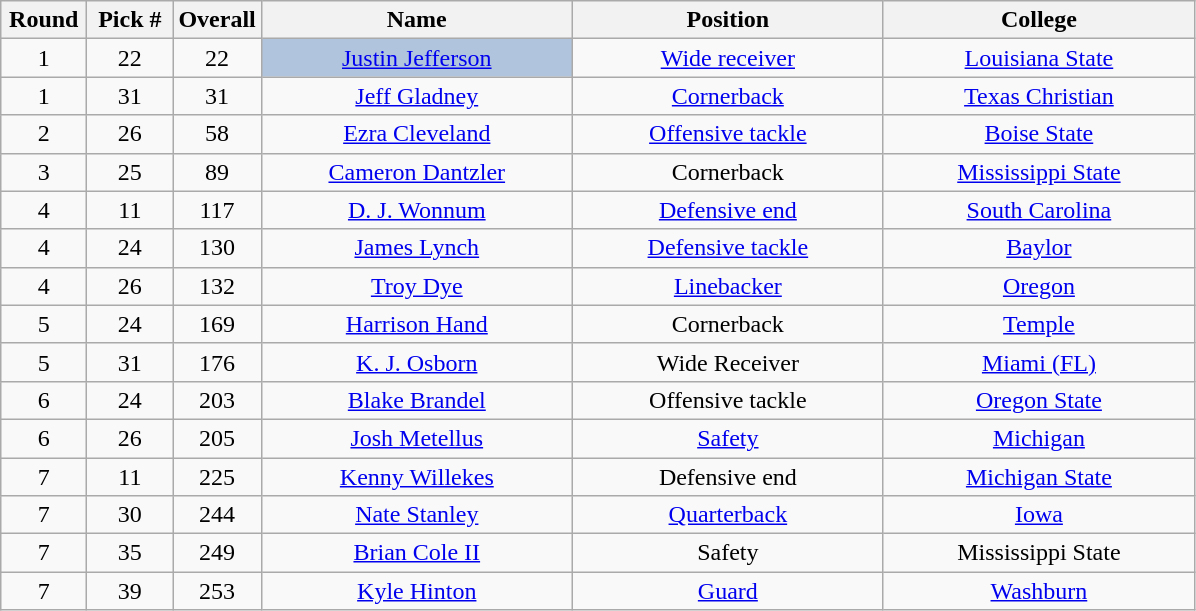<table class="wikitable sortable" style="text-align:center">
<tr>
<th width=50px>Round</th>
<th width=50px>Pick #</th>
<th width=50px>Overall</th>
<th width=200px>Name</th>
<th width=200px>Position</th>
<th width=200px>College</th>
</tr>
<tr>
<td>1</td>
<td>22</td>
<td>22</td>
<td bgcolor=lightsteelblue><a href='#'>Justin Jefferson</a></td>
<td><a href='#'>Wide receiver</a></td>
<td><a href='#'>Louisiana State</a></td>
</tr>
<tr>
<td>1</td>
<td>31</td>
<td>31</td>
<td><a href='#'>Jeff Gladney</a></td>
<td><a href='#'>Cornerback</a></td>
<td><a href='#'>Texas Christian</a></td>
</tr>
<tr>
<td>2</td>
<td>26</td>
<td>58</td>
<td><a href='#'>Ezra Cleveland</a></td>
<td><a href='#'>Offensive tackle</a></td>
<td><a href='#'>Boise State</a></td>
</tr>
<tr>
<td>3</td>
<td>25</td>
<td>89</td>
<td><a href='#'>Cameron Dantzler</a></td>
<td>Cornerback</td>
<td><a href='#'>Mississippi State</a></td>
</tr>
<tr>
<td>4</td>
<td>11</td>
<td>117</td>
<td><a href='#'>D. J. Wonnum</a></td>
<td><a href='#'>Defensive end</a></td>
<td><a href='#'>South Carolina</a></td>
</tr>
<tr>
<td>4</td>
<td>24</td>
<td>130</td>
<td><a href='#'>James Lynch</a></td>
<td><a href='#'>Defensive tackle</a></td>
<td><a href='#'>Baylor</a></td>
</tr>
<tr>
<td>4</td>
<td>26</td>
<td>132</td>
<td><a href='#'>Troy Dye</a></td>
<td><a href='#'>Linebacker</a></td>
<td><a href='#'>Oregon</a></td>
</tr>
<tr>
<td>5</td>
<td>24</td>
<td>169</td>
<td><a href='#'>Harrison Hand</a></td>
<td>Cornerback</td>
<td><a href='#'>Temple</a></td>
</tr>
<tr>
<td>5</td>
<td>31</td>
<td>176</td>
<td><a href='#'>K. J. Osborn</a></td>
<td>Wide Receiver</td>
<td><a href='#'>Miami (FL)</a></td>
</tr>
<tr>
<td>6</td>
<td>24</td>
<td>203</td>
<td><a href='#'>Blake Brandel</a></td>
<td>Offensive tackle</td>
<td><a href='#'>Oregon State</a></td>
</tr>
<tr>
<td>6</td>
<td>26</td>
<td>205</td>
<td><a href='#'>Josh Metellus</a></td>
<td><a href='#'>Safety</a></td>
<td><a href='#'>Michigan</a></td>
</tr>
<tr>
<td>7</td>
<td>11</td>
<td>225</td>
<td><a href='#'>Kenny Willekes</a></td>
<td>Defensive end</td>
<td><a href='#'>Michigan State</a></td>
</tr>
<tr>
<td>7</td>
<td>30</td>
<td>244</td>
<td><a href='#'>Nate Stanley</a></td>
<td><a href='#'>Quarterback</a></td>
<td><a href='#'>Iowa</a></td>
</tr>
<tr>
<td>7</td>
<td>35</td>
<td>249</td>
<td><a href='#'>Brian Cole II</a></td>
<td>Safety</td>
<td>Mississippi State</td>
</tr>
<tr>
<td>7</td>
<td>39</td>
<td>253</td>
<td><a href='#'>Kyle Hinton</a></td>
<td><a href='#'>Guard</a></td>
<td><a href='#'>Washburn</a></td>
</tr>
</table>
